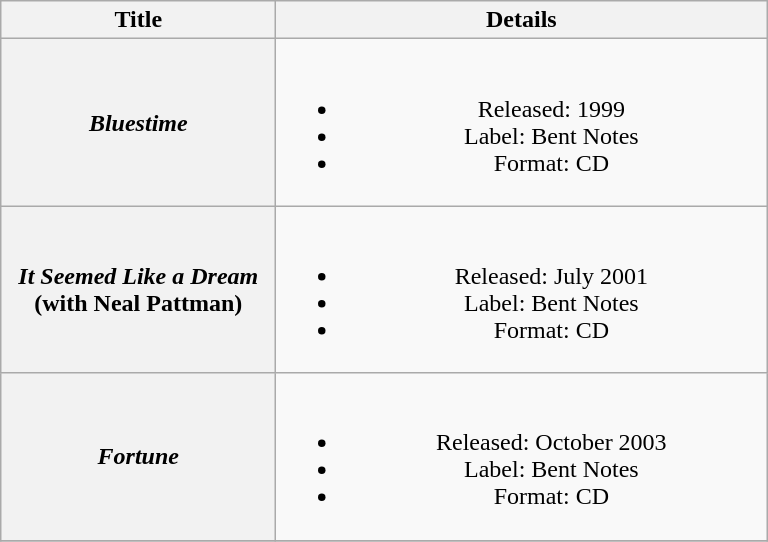<table class="wikitable plainrowheaders" style="text-align:center;" border="1">
<tr>
<th scope="col" style="width:11em;">Title</th>
<th scope="col" style="width:20em;">Details</th>
</tr>
<tr>
<th scope="row"><em>Bluestime</em></th>
<td><br><ul><li>Released: 1999</li><li>Label: Bent Notes</li><li>Format: CD</li></ul></td>
</tr>
<tr>
<th scope="row"><em>It Seemed Like a Dream</em> <br> (with Neal Pattman)</th>
<td><br><ul><li>Released: July 2001</li><li>Label: Bent Notes</li><li>Format: CD</li></ul></td>
</tr>
<tr>
<th scope="row"><em>Fortune</em></th>
<td><br><ul><li>Released: October 2003</li><li>Label: Bent Notes</li><li>Format: CD</li></ul></td>
</tr>
<tr>
</tr>
</table>
